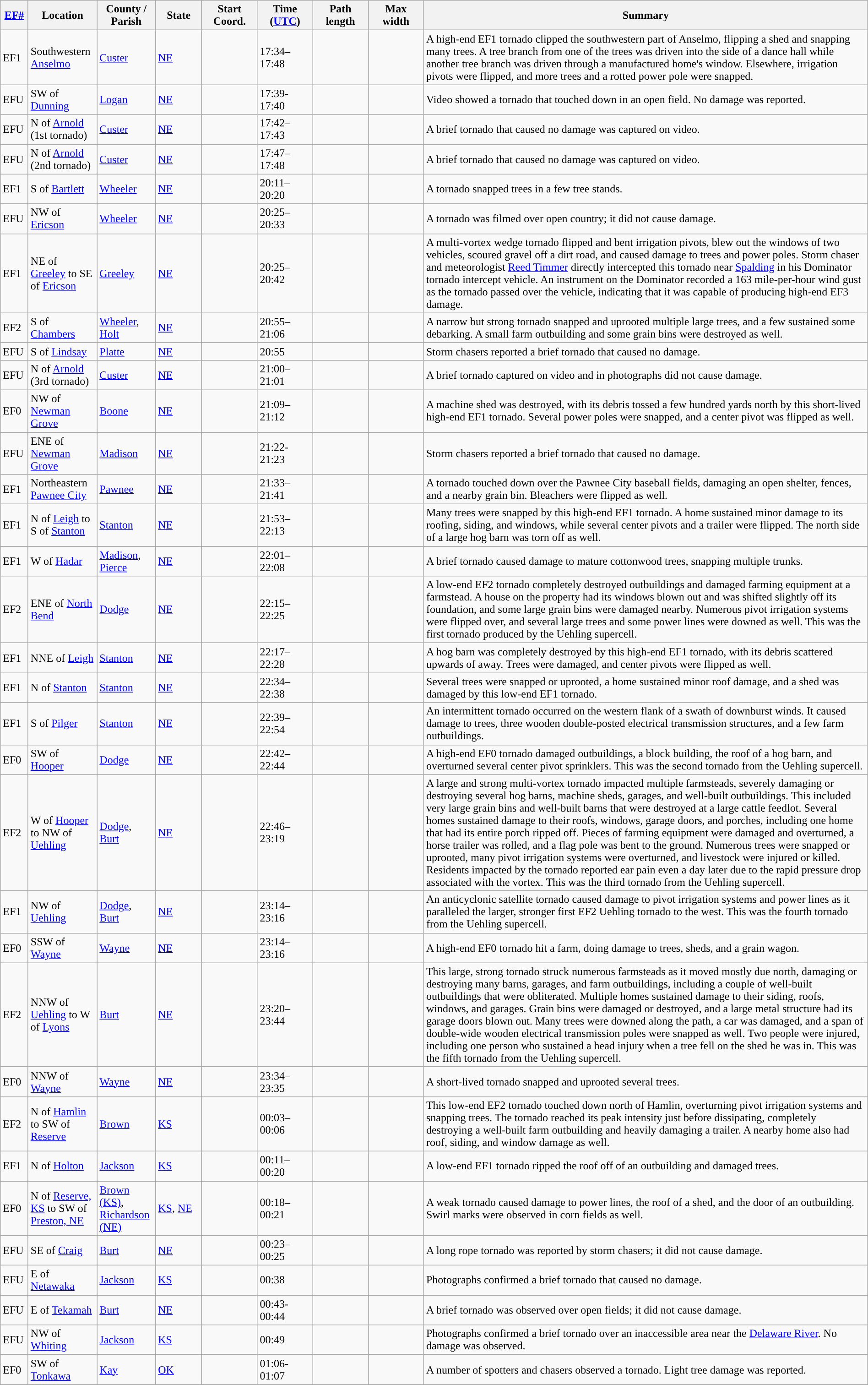<table class="wikitable sortable" style="width:100%;">
<tr>
<th scope="col"  style="width:3%; text-align:center;"><a href='#'>EF#</a></th>
<th scope="col"  style="width:7%; text-align:center;" class="unsortable">Location</th>
<th scope="col"  style="width:6%; text-align:center;" class="unsortable">County / Parish</th>
<th scope="col"  style="width:5%; text-align:center;">State</th>
<th scope="col"  style="width:6%; text-align:center;">Start Coord.</th>
<th scope="col"  style="width:6%; text-align:center;">Time (<a href='#'>UTC</a>)</th>
<th scope="col"  style="width:6%; text-align:center;">Path length</th>
<th scope="col"  style="width:6%; text-align:center;">Max width</th>
<th scope="col" class="unsortable" style="width:48%; text-align:center;">Summary</th>
</tr>
<tr>
<td>EF1</td>
<td>Southwestern <a href='#'>Anselmo</a></td>
<td><a href='#'>Custer</a></td>
<td><a href='#'>NE</a></td>
<td></td>
<td>17:34–17:48</td>
<td></td>
<td></td>
<td>A high-end EF1 tornado clipped the southwestern part of Anselmo, flipping a shed and snapping many trees. A tree branch from one of the trees was driven into the side of a dance hall while another tree branch was driven through a manufactured home's window. Elsewhere, irrigation pivots were flipped, and more trees and a rotted power pole were snapped.</td>
</tr>
<tr>
<td>EFU</td>
<td>SW of <a href='#'>Dunning</a></td>
<td><a href='#'>Logan</a></td>
<td><a href='#'>NE</a></td>
<td></td>
<td>17:39-17:40</td>
<td></td>
<td></td>
<td>Video showed a tornado that touched down in an open field. No damage was reported.</td>
</tr>
<tr>
<td>EFU</td>
<td>N of <a href='#'>Arnold</a> (1st tornado)</td>
<td><a href='#'>Custer</a></td>
<td><a href='#'>NE</a></td>
<td></td>
<td>17:42–17:43</td>
<td></td>
<td></td>
<td>A brief tornado that caused no damage was captured on video.</td>
</tr>
<tr>
<td>EFU</td>
<td>N of <a href='#'>Arnold</a> (2nd tornado)</td>
<td><a href='#'>Custer</a></td>
<td><a href='#'>NE</a></td>
<td></td>
<td>17:47–17:48</td>
<td></td>
<td></td>
<td>A brief tornado that caused no damage was captured on video.</td>
</tr>
<tr>
<td>EF1</td>
<td>S of <a href='#'>Bartlett</a></td>
<td><a href='#'>Wheeler</a></td>
<td><a href='#'>NE</a></td>
<td></td>
<td>20:11–20:20</td>
<td></td>
<td></td>
<td>A tornado snapped trees in a few tree stands.</td>
</tr>
<tr>
<td>EFU</td>
<td>NW of <a href='#'>Ericson</a></td>
<td><a href='#'>Wheeler</a></td>
<td><a href='#'>NE</a></td>
<td></td>
<td>20:25–20:33</td>
<td></td>
<td></td>
<td>A tornado was filmed over open country; it did not cause damage.</td>
</tr>
<tr>
<td>EF1</td>
<td>NE of <a href='#'>Greeley</a> to SE of <a href='#'>Ericson</a></td>
<td><a href='#'>Greeley</a></td>
<td><a href='#'>NE</a></td>
<td></td>
<td>20:25–20:42</td>
<td></td>
<td></td>
<td>A multi-vortex wedge tornado flipped and bent irrigation pivots, blew out the windows of two vehicles, scoured gravel off a dirt road, and caused damage to trees and power poles. Storm chaser and meteorologist <a href='#'>Reed Timmer</a> directly intercepted this tornado near <a href='#'>Spalding</a> in his Dominator tornado intercept vehicle. An instrument on the Dominator recorded a 163 mile-per-hour wind gust as the tornado passed over the vehicle, indicating that it was capable of producing high-end EF3 damage.</td>
</tr>
<tr>
<td>EF2</td>
<td>S of <a href='#'>Chambers</a></td>
<td><a href='#'>Wheeler</a>, <a href='#'>Holt</a></td>
<td><a href='#'>NE</a></td>
<td></td>
<td>20:55–21:06</td>
<td></td>
<td></td>
<td>A narrow but strong tornado snapped and uprooted multiple large trees, and a few sustained some debarking. A small farm outbuilding and some grain bins were destroyed as well.</td>
</tr>
<tr>
<td>EFU</td>
<td>S of <a href='#'>Lindsay</a></td>
<td><a href='#'>Platte</a></td>
<td><a href='#'>NE</a></td>
<td></td>
<td>20:55</td>
<td></td>
<td></td>
<td>Storm chasers reported a brief tornado that caused no damage.</td>
</tr>
<tr>
<td>EFU</td>
<td>N of <a href='#'>Arnold</a> (3rd tornado)</td>
<td><a href='#'>Custer</a></td>
<td><a href='#'>NE</a></td>
<td></td>
<td>21:00–21:01</td>
<td></td>
<td></td>
<td>A brief tornado captured on video and in photographs did not cause damage.</td>
</tr>
<tr>
<td>EF0</td>
<td>NW of <a href='#'>Newman Grove</a></td>
<td><a href='#'>Boone</a></td>
<td><a href='#'>NE</a></td>
<td></td>
<td>21:09–21:12</td>
<td></td>
<td></td>
<td>A machine shed was destroyed, with its debris tossed a few hundred yards north by this short-lived high-end EF1 tornado. Several power poles were snapped, and a center pivot was flipped as well.</td>
</tr>
<tr>
<td>EFU</td>
<td>ENE of <a href='#'>Newman Grove</a></td>
<td><a href='#'>Madison</a></td>
<td><a href='#'>NE</a></td>
<td></td>
<td>21:22-21:23</td>
<td></td>
<td></td>
<td>Storm chasers reported a brief tornado that caused no damage.</td>
</tr>
<tr>
<td>EF1</td>
<td>Northeastern <a href='#'>Pawnee City</a></td>
<td><a href='#'>Pawnee</a></td>
<td><a href='#'>NE</a></td>
<td></td>
<td>21:33–21:41</td>
<td></td>
<td></td>
<td>A tornado touched down over the Pawnee City baseball fields, damaging an open shelter, fences, and a nearby grain bin. Bleachers were flipped as well.</td>
</tr>
<tr>
<td>EF1</td>
<td>N of <a href='#'>Leigh</a> to S of <a href='#'>Stanton</a></td>
<td><a href='#'>Stanton</a></td>
<td><a href='#'>NE</a></td>
<td></td>
<td>21:53–22:13</td>
<td></td>
<td></td>
<td>Many trees were snapped by this high-end EF1 tornado. A home sustained minor damage to its roofing, siding, and windows, while several center pivots and a trailer were flipped. The north side of a large hog barn was torn off as well.</td>
</tr>
<tr>
<td>EF1</td>
<td>W of <a href='#'>Hadar</a></td>
<td><a href='#'>Madison</a>, <a href='#'>Pierce</a></td>
<td><a href='#'>NE</a></td>
<td></td>
<td>22:01–22:08</td>
<td></td>
<td></td>
<td>A brief tornado caused damage to mature cottonwood trees, snapping multiple trunks.</td>
</tr>
<tr>
<td>EF2</td>
<td>ENE of <a href='#'>North Bend</a></td>
<td><a href='#'>Dodge</a></td>
<td><a href='#'>NE</a></td>
<td></td>
<td>22:15–22:25</td>
<td></td>
<td></td>
<td>A low-end EF2 tornado completely destroyed outbuildings and damaged farming equipment at a farmstead. A house on the property had its windows blown out and was shifted slightly off its foundation, and some large grain bins were damaged nearby. Numerous pivot irrigation systems were flipped over, and several large trees and some power lines were downed as well. This was the first tornado produced by the Uehling supercell.</td>
</tr>
<tr>
<td>EF1</td>
<td>NNE of <a href='#'>Leigh</a></td>
<td><a href='#'>Stanton</a></td>
<td><a href='#'>NE</a></td>
<td></td>
<td>22:17–22:28</td>
<td></td>
<td></td>
<td>A hog barn was completely destroyed by this high-end EF1 tornado, with its debris scattered upwards of  away. Trees were damaged, and center pivots were flipped as well.</td>
</tr>
<tr>
<td>EF1</td>
<td>N of <a href='#'>Stanton</a></td>
<td><a href='#'>Stanton</a></td>
<td><a href='#'>NE</a></td>
<td></td>
<td>22:34–22:38</td>
<td></td>
<td></td>
<td>Several trees were snapped or uprooted, a home sustained minor roof damage, and a shed was damaged by this low-end EF1 tornado.</td>
</tr>
<tr>
<td>EF1</td>
<td>S of <a href='#'>Pilger</a></td>
<td><a href='#'>Stanton</a></td>
<td><a href='#'>NE</a></td>
<td></td>
<td>22:39–22:54</td>
<td></td>
<td></td>
<td>An intermittent tornado occurred on the western flank of a swath of downburst winds. It caused damage to trees, three wooden double-posted electrical transmission structures, and a few farm outbuildings.</td>
</tr>
<tr>
<td>EF0</td>
<td>SW of <a href='#'>Hooper</a></td>
<td><a href='#'>Dodge</a></td>
<td><a href='#'>NE</a></td>
<td></td>
<td>22:42–22:44</td>
<td></td>
<td></td>
<td>A high-end EF0 tornado damaged outbuildings, a block building, the roof of a hog barn, and overturned several center pivot sprinklers. This was the second tornado from the Uehling supercell.</td>
</tr>
<tr>
<td>EF2</td>
<td>W of <a href='#'>Hooper</a> to NW of <a href='#'>Uehling</a></td>
<td><a href='#'>Dodge</a>, <a href='#'>Burt</a></td>
<td><a href='#'>NE</a></td>
<td></td>
<td>22:46–23:19</td>
<td></td>
<td></td>
<td>A large and strong multi-vortex tornado impacted multiple farmsteads, severely damaging or destroying several hog barns, machine sheds, garages, and well-built outbuildings. This included very large grain bins and well-built barns that were destroyed at a large cattle feedlot. Several homes sustained damage to their roofs, windows, garage doors, and porches, including one home that had its entire porch ripped off. Pieces of farming equipment were damaged and overturned, a horse trailer was rolled, and a flag pole was bent to the ground. Numerous trees were snapped or uprooted, many pivot irrigation systems were overturned, and livestock were injured or killed. Residents impacted by the tornado reported ear pain even a day later due to the rapid pressure drop associated with the vortex. This was the third tornado from the Uehling supercell.</td>
</tr>
<tr>
<td>EF1</td>
<td>NW of <a href='#'>Uehling</a></td>
<td><a href='#'>Dodge</a>, <a href='#'>Burt</a></td>
<td><a href='#'>NE</a></td>
<td></td>
<td>23:14–23:16</td>
<td></td>
<td></td>
<td>An anticyclonic satellite tornado caused damage to pivot irrigation systems and power lines as it paralleled the larger, stronger first EF2 Uehling tornado to the west. This was the fourth tornado from the Uehling supercell.</td>
</tr>
<tr>
<td>EF0</td>
<td>SSW of <a href='#'>Wayne</a></td>
<td><a href='#'>Wayne</a></td>
<td><a href='#'>NE</a></td>
<td></td>
<td>23:14–23:16</td>
<td></td>
<td></td>
<td>A high-end EF0 tornado hit a farm, doing damage to trees, sheds, and a grain wagon.</td>
</tr>
<tr>
<td>EF2</td>
<td>NNW of <a href='#'>Uehling</a> to W of <a href='#'>Lyons</a></td>
<td><a href='#'>Burt</a></td>
<td><a href='#'>NE</a></td>
<td></td>
<td>23:20–23:44</td>
<td></td>
<td></td>
<td>This large, strong tornado struck numerous farmsteads as it moved mostly due north, damaging or destroying many barns, garages, and farm outbuildings, including a couple of well-built outbuildings that were obliterated. Multiple homes sustained damage to their siding, roofs, windows, and garages. Grain bins were damaged or destroyed, and a large metal structure had its garage doors blown out. Many trees were downed along the path, a car was damaged, and a  span of double-wide wooden electrical transmission poles were snapped as well. Two people were injured, including one person who sustained a head injury when a tree fell on the shed he was in. This was the fifth tornado from the Uehling supercell.</td>
</tr>
<tr>
<td>EF0</td>
<td>NNW of <a href='#'>Wayne</a></td>
<td><a href='#'>Wayne</a></td>
<td><a href='#'>NE</a></td>
<td></td>
<td>23:34–23:35</td>
<td></td>
<td></td>
<td>A short-lived tornado snapped and uprooted several trees.</td>
</tr>
<tr>
<td>EF2</td>
<td>N of <a href='#'>Hamlin</a> to SW of <a href='#'>Reserve</a></td>
<td><a href='#'>Brown</a></td>
<td><a href='#'>KS</a></td>
<td></td>
<td>00:03–00:06</td>
<td></td>
<td></td>
<td>This low-end EF2 tornado touched down north of Hamlin, overturning pivot irrigation systems and snapping trees. The tornado reached its peak intensity just before dissipating, completely destroying a well-built farm outbuilding and heavily damaging a trailer. A nearby home also had roof, siding, and window damage as well.</td>
</tr>
<tr>
<td>EF1</td>
<td>N of <a href='#'>Holton</a></td>
<td><a href='#'>Jackson</a></td>
<td><a href='#'>KS</a></td>
<td></td>
<td>00:11–00:20</td>
<td></td>
<td></td>
<td>A low-end EF1 tornado ripped the roof off of an outbuilding and damaged trees.</td>
</tr>
<tr>
<td>EF0</td>
<td>N of <a href='#'>Reserve, KS</a> to SW of <a href='#'>Preston, NE</a></td>
<td><a href='#'>Brown (KS)</a>, <a href='#'>Richardson (NE)</a></td>
<td><a href='#'>KS</a>, <a href='#'>NE</a></td>
<td></td>
<td>00:18–00:21</td>
<td></td>
<td></td>
<td>A weak tornado caused damage to power lines, the roof of a shed, and the door of an outbuilding. Swirl marks were observed in corn fields as well.</td>
</tr>
<tr>
<td>EFU</td>
<td>SE of <a href='#'>Craig</a></td>
<td><a href='#'>Burt</a></td>
<td><a href='#'>NE</a></td>
<td></td>
<td>00:23–00:25</td>
<td></td>
<td></td>
<td>A long rope tornado was reported by storm chasers; it did not cause damage.</td>
</tr>
<tr>
<td>EFU</td>
<td>E of <a href='#'>Netawaka</a></td>
<td><a href='#'>Jackson</a></td>
<td><a href='#'>KS</a></td>
<td></td>
<td>00:38</td>
<td></td>
<td></td>
<td>Photographs confirmed a brief tornado that caused no damage.</td>
</tr>
<tr>
<td>EFU</td>
<td>E of <a href='#'>Tekamah</a></td>
<td><a href='#'>Burt</a></td>
<td><a href='#'>NE</a></td>
<td></td>
<td>00:43-00:44</td>
<td></td>
<td></td>
<td>A brief tornado was observed over open fields; it did not cause damage.</td>
</tr>
<tr>
<td>EFU</td>
<td>NW of <a href='#'>Whiting</a></td>
<td><a href='#'>Jackson</a></td>
<td><a href='#'>KS</a></td>
<td></td>
<td>00:49</td>
<td></td>
<td></td>
<td>Photographs confirmed a brief tornado over an inaccessible area near the <a href='#'>Delaware River</a>. No damage was observed.</td>
</tr>
<tr>
<td>EF0</td>
<td>SW of <a href='#'>Tonkawa</a></td>
<td><a href='#'>Kay</a></td>
<td><a href='#'>OK</a></td>
<td></td>
<td>01:06-01:07</td>
<td></td>
<td></td>
<td>A number of spotters and chasers observed a tornado. Light tree damage was reported.</td>
</tr>
<tr>
</tr>
</table>
